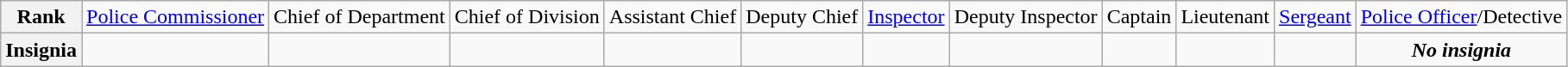<table class="wikitable">
<tr style="text-align:center;">
<th>Rank</th>
<td><a href='#'>Police Commissioner</a></td>
<td>Chief of Department</td>
<td>Chief of Division</td>
<td>Assistant Chief</td>
<td>Deputy Chief</td>
<td><a href='#'>Inspector</a></td>
<td>Deputy Inspector</td>
<td>Captain</td>
<td>Lieutenant</td>
<td><a href='#'>Sergeant</a></td>
<td><a href='#'>Police Officer</a>/Detective</td>
</tr>
<tr style="text-align:center;">
<th>Insignia</th>
<td></td>
<td></td>
<td></td>
<td></td>
<td></td>
<td></td>
<td></td>
<td></td>
<td></td>
<td></td>
<td><strong><em>No insignia</em></strong></td>
</tr>
</table>
